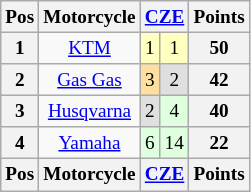<table class="wikitable" style="font-size: 80%; text-align:center">
<tr valign="top">
<th valign="middle">Pos</th>
<th valign="middle">Motorcycle</th>
<th colspan=2><a href='#'>CZE</a><br></th>
<th valign="middle">Points</th>
</tr>
<tr>
<th>1</th>
<td><a href='#'>KTM</a></td>
<td style="background:#ffffbf;">1</td>
<td style="background:#ffffbf;">1</td>
<th>50</th>
</tr>
<tr>
<th>2</th>
<td><a href='#'>Gas Gas</a></td>
<td style="background:#ffdf9f;">3</td>
<td style="background:#dfdfdf;">2</td>
<th>42</th>
</tr>
<tr>
<th>3</th>
<td><a href='#'>Husqvarna</a></td>
<td style="background:#dfdfdf;">2</td>
<td style="background:#dfffdf;">4</td>
<th>40</th>
</tr>
<tr>
<th>4</th>
<td><a href='#'>Yamaha</a></td>
<td style="background:#dfffdf;">6</td>
<td style="background:#dfffdf;">14</td>
<th>22</th>
</tr>
<tr valign="top">
<th valign="middle">Pos</th>
<th valign="middle">Motorcycle</th>
<th colspan=2><a href='#'>CZE</a><br></th>
<th valign="middle">Points</th>
</tr>
</table>
